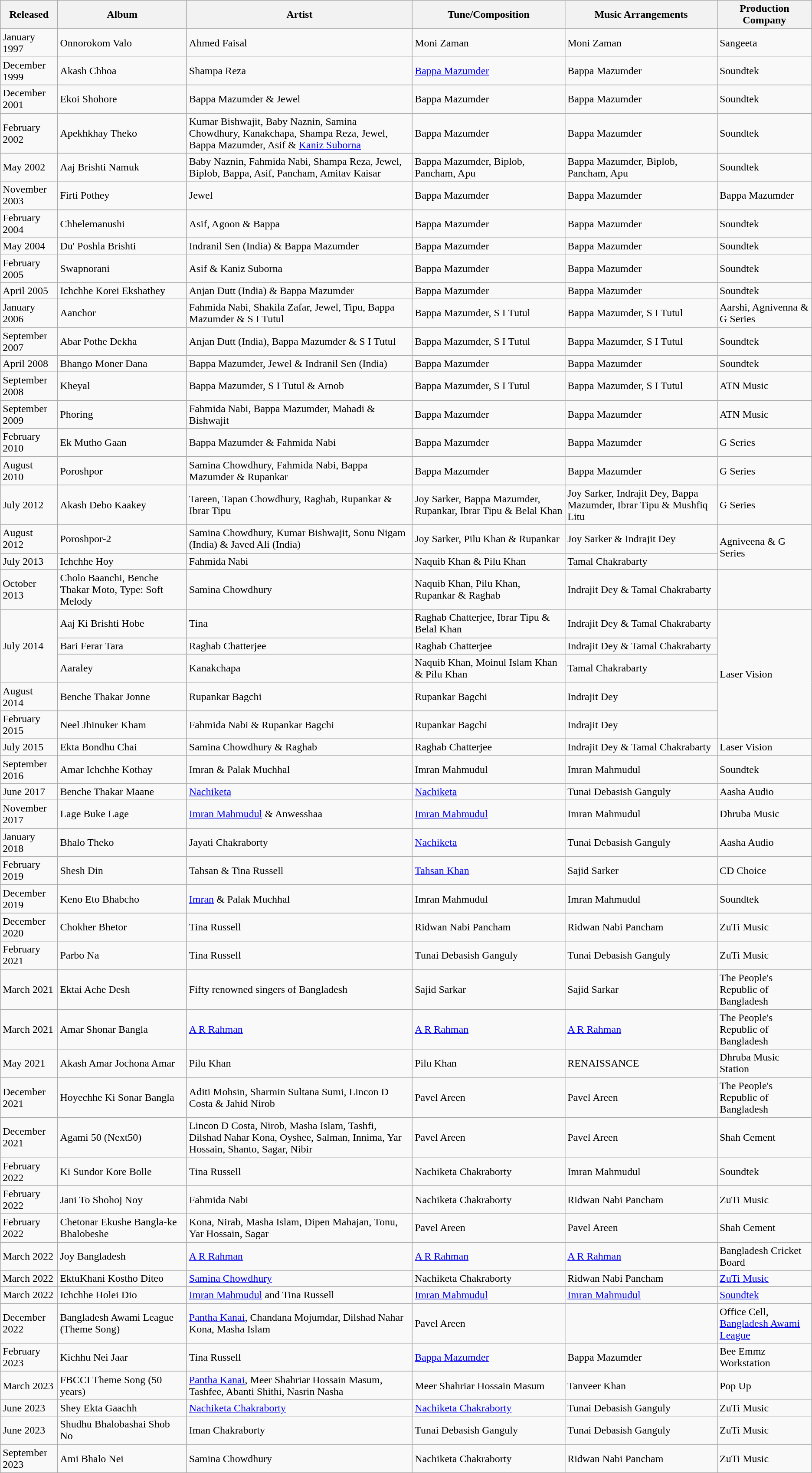<table class="wikitable sortable collapsible">
<tr>
<th style=*background:d0e5f5">Released</th>
<th style=*background:d0e5f5">Album</th>
<th style=*background:d0e5f5">Artist</th>
<th style=*background:d0e5f5">Tune/Composition</th>
<th style=*background:d0e5f5">Music Arrangements</th>
<th style=*background:d0e5f5">Production Company</th>
</tr>
<tr>
<td>January 1997</td>
<td>Onnorokom Valo</td>
<td>Ahmed Faisal</td>
<td>Moni Zaman</td>
<td>Moni Zaman</td>
<td>Sangeeta</td>
</tr>
<tr>
<td>December 1999</td>
<td>Akash Chhoa</td>
<td>Shampa Reza</td>
<td><a href='#'>Bappa Mazumder</a></td>
<td>Bappa Mazumder</td>
<td>Soundtek</td>
</tr>
<tr>
<td>December 2001</td>
<td>Ekoi Shohore</td>
<td>Bappa Mazumder & Jewel</td>
<td>Bappa Mazumder</td>
<td>Bappa Mazumder</td>
<td>Soundtek</td>
</tr>
<tr>
<td>February 2002</td>
<td>Apekhkhay Theko</td>
<td>Kumar Bishwajit, Baby Naznin, Samina Chowdhury, Kanakchapa, Shampa Reza, Jewel, Bappa Mazumder, Asif & <a href='#'>Kaniz Suborna</a></td>
<td>Bappa Mazumder</td>
<td>Bappa Mazumder</td>
<td>Soundtek</td>
</tr>
<tr>
<td>May 2002</td>
<td>Aaj Brishti Namuk</td>
<td>Baby Naznin, Fahmida Nabi, Shampa Reza, Jewel, Biplob, Bappa, Asif, Pancham, Amitav Kaisar</td>
<td>Bappa Mazumder, Biplob, Pancham, Apu</td>
<td>Bappa Mazumder, Biplob, Pancham, Apu</td>
<td>Soundtek</td>
</tr>
<tr>
<td>November 2003</td>
<td>Firti Pothey</td>
<td>Jewel</td>
<td>Bappa Mazumder</td>
<td>Bappa Mazumder</td>
<td>Bappa Mazumder</td>
</tr>
<tr>
<td>February 2004</td>
<td>Chhelemanushi</td>
<td>Asif, Agoon & Bappa</td>
<td>Bappa Mazumder</td>
<td>Bappa Mazumder</td>
<td>Soundtek</td>
</tr>
<tr>
<td>May 2004</td>
<td>Du' Poshla Brishti</td>
<td>Indranil Sen (India) & Bappa Mazumder</td>
<td>Bappa Mazumder</td>
<td>Bappa Mazumder</td>
<td>Soundtek</td>
</tr>
<tr>
<td>February 2005</td>
<td>Swapnorani</td>
<td>Asif & Kaniz Suborna</td>
<td>Bappa Mazumder</td>
<td>Bappa Mazumder</td>
<td>Soundtek</td>
</tr>
<tr>
<td>April 2005</td>
<td>Ichchhe Korei Ekshathey</td>
<td>Anjan Dutt (India) & Bappa Mazumder</td>
<td>Bappa Mazumder</td>
<td>Bappa Mazumder</td>
<td>Soundtek</td>
</tr>
<tr>
<td>January 2006</td>
<td>Aanchor</td>
<td>Fahmida Nabi, Shakila Zafar, Jewel, Tipu, Bappa Mazumder & S I Tutul</td>
<td>Bappa Mazumder, S I Tutul</td>
<td>Bappa Mazumder, S I Tutul</td>
<td>Aarshi, Agnivenna & G Series</td>
</tr>
<tr>
<td>September 2007</td>
<td>Abar Pothe Dekha</td>
<td>Anjan Dutt (India), Bappa Mazumder & S I Tutul</td>
<td>Bappa Mazumder, S I Tutul</td>
<td>Bappa Mazumder, S I Tutul</td>
<td>Soundtek</td>
</tr>
<tr>
<td>April 2008</td>
<td>Bhango Moner Dana</td>
<td>Bappa Mazumder, Jewel & Indranil Sen (India)</td>
<td>Bappa Mazumder</td>
<td>Bappa Mazumder</td>
<td>Soundtek</td>
</tr>
<tr>
<td>September 2008</td>
<td>Kheyal</td>
<td>Bappa Mazumder, S I Tutul & Arnob</td>
<td>Bappa Mazumder, S I Tutul</td>
<td>Bappa Mazumder, S I Tutul</td>
<td>ATN Music</td>
</tr>
<tr>
<td>September 2009</td>
<td>Phoring</td>
<td>Fahmida Nabi, Bappa Mazumder, Mahadi & Bishwajit</td>
<td>Bappa Mazumder</td>
<td>Bappa Mazumder</td>
<td>ATN Music</td>
</tr>
<tr>
<td>February 2010</td>
<td>Ek Mutho Gaan</td>
<td>Bappa Mazumder & Fahmida Nabi</td>
<td>Bappa Mazumder</td>
<td>Bappa Mazumder</td>
<td>G Series</td>
</tr>
<tr>
<td>August 2010</td>
<td>Poroshpor</td>
<td>Samina Chowdhury, Fahmida Nabi, Bappa Mazumder & Rupankar</td>
<td>Bappa Mazumder</td>
<td>Bappa Mazumder</td>
<td>G Series</td>
</tr>
<tr>
<td>July 2012</td>
<td>Akash Debo Kaakey</td>
<td>Tareen, Tapan Chowdhury, Raghab, Rupankar & Ibrar Tipu</td>
<td>Joy Sarker, Bappa Mazumder, Rupankar, Ibrar Tipu & Belal Khan</td>
<td>Joy Sarker, Indrajit Dey, Bappa Mazumder, Ibrar Tipu & Mushfiq Litu</td>
<td>G Series</td>
</tr>
<tr>
<td>August 2012</td>
<td>Poroshpor-2</td>
<td>Samina Chowdhury, Kumar Bishwajit, Sonu Nigam (India) & Javed Ali (India)</td>
<td>Joy Sarker, Pilu Khan & Rupankar</td>
<td>Joy Sarker & Indrajit Dey</td>
<td rowspan=2>Agniveena & G Series</td>
</tr>
<tr>
<td>July 2013</td>
<td>Ichchhe Hoy</td>
<td>Fahmida Nabi</td>
<td>Naquib Khan & Pilu Khan</td>
<td>Tamal Chakrabarty</td>
</tr>
<tr>
<td>October 2013</td>
<td>Cholo Baanchi, Benche Thakar Moto, Type: Soft Melody</td>
<td>Samina Chowdhury</td>
<td>Naquib Khan, Pilu Khan, Rupankar & Raghab</td>
<td>Indrajit Dey & Tamal Chakrabarty</td>
</tr>
<tr>
<td rowspan=3>July 2014</td>
<td>Aaj Ki Brishti Hobe</td>
<td>Tina</td>
<td>Raghab Chatterjee, Ibrar Tipu & Belal Khan</td>
<td>Indrajit Dey & Tamal Chakrabarty</td>
<td rowspan=5>Laser Vision</td>
</tr>
<tr>
<td>Bari Ferar Tara</td>
<td>Raghab Chatterjee</td>
<td>Raghab Chatterjee</td>
<td>Indrajit Dey & Tamal Chakrabarty</td>
</tr>
<tr>
<td>Aaraley</td>
<td>Kanakchapa</td>
<td>Naquib Khan, Moinul Islam Khan & Pilu Khan</td>
<td>Tamal Chakrabarty</td>
</tr>
<tr>
<td>August 2014</td>
<td>Benche Thakar Jonne</td>
<td>Rupankar Bagchi</td>
<td>Rupankar Bagchi</td>
<td>Indrajit Dey</td>
</tr>
<tr>
<td>February 2015</td>
<td>Neel Jhinuker Kham</td>
<td>Fahmida Nabi & Rupankar Bagchi</td>
<td>Rupankar Bagchi</td>
<td>Indrajit Dey</td>
</tr>
<tr>
<td>July 2015</td>
<td>Ekta Bondhu Chai</td>
<td>Samina Chowdhury & Raghab</td>
<td>Raghab Chatterjee</td>
<td>Indrajit Dey & Tamal Chakrabarty</td>
<td>Laser Vision</td>
</tr>
<tr>
<td>September 2016</td>
<td>Amar Ichchhe Kothay</td>
<td>Imran & Palak Muchhal</td>
<td>Imran Mahmudul</td>
<td>Imran Mahmudul</td>
<td>Soundtek</td>
</tr>
<tr>
<td>June 2017</td>
<td>Benche Thakar Maane</td>
<td><a href='#'>Nachiketa</a></td>
<td><a href='#'>Nachiketa</a></td>
<td>Tunai Debasish Ganguly</td>
<td>Aasha Audio</td>
</tr>
<tr>
<td>November 2017</td>
<td>Lage Buke Lage</td>
<td><a href='#'>Imran Mahmudul</a> & Anwesshaa</td>
<td><a href='#'>Imran Mahmudul</a></td>
<td>Imran Mahmudul</td>
<td>Dhruba Music</td>
</tr>
<tr>
<td>January 2018</td>
<td>Bhalo Theko</td>
<td>Jayati Chakraborty</td>
<td><a href='#'>Nachiketa</a></td>
<td>Tunai Debasish Ganguly</td>
<td>Aasha Audio</td>
</tr>
<tr>
<td>February 2019</td>
<td>Shesh Din</td>
<td>Tahsan & Tina Russell</td>
<td><a href='#'>Tahsan Khan</a></td>
<td>Sajid Sarker</td>
<td>CD Choice</td>
</tr>
<tr>
<td>December 2019</td>
<td>Keno Eto Bhabcho</td>
<td><a href='#'>Imran</a> & Palak Muchhal</td>
<td>Imran Mahmudul</td>
<td>Imran Mahmudul</td>
<td>Soundtek</td>
</tr>
<tr>
<td>December 2020</td>
<td>Chokher Bhetor</td>
<td>Tina Russell</td>
<td>Ridwan Nabi Pancham</td>
<td>Ridwan Nabi Pancham</td>
<td>ZuTi Music</td>
</tr>
<tr>
<td>February 2021</td>
<td>Parbo Na</td>
<td>Tina Russell</td>
<td>Tunai Debasish Ganguly</td>
<td>Tunai Debasish Ganguly</td>
<td>ZuTi Music</td>
</tr>
<tr>
<td>March 2021</td>
<td>Ektai Ache Desh</td>
<td>Fifty renowned singers of Bangladesh</td>
<td>Sajid Sarkar</td>
<td>Sajid Sarkar</td>
<td>The People's Republic of Bangladesh</td>
</tr>
<tr>
<td>March 2021</td>
<td>Amar Shonar Bangla</td>
<td><a href='#'>A R Rahman</a></td>
<td><a href='#'>A R Rahman</a></td>
<td><a href='#'>A R Rahman</a></td>
<td>The People's Republic of Bangladesh</td>
</tr>
<tr>
<td>May 2021</td>
<td>Akash Amar Jochona Amar</td>
<td>Pilu Khan</td>
<td>Pilu Khan</td>
<td>RENAISSANCE</td>
<td>Dhruba Music Station</td>
</tr>
<tr>
<td>December 2021</td>
<td>Hoyechhe Ki Sonar Bangla</td>
<td>Aditi Mohsin, Sharmin Sultana Sumi, Lincon D Costa & Jahid Nirob</td>
<td>Pavel Areen</td>
<td>Pavel Areen</td>
<td>The People's Republic of Bangladesh</td>
</tr>
<tr>
<td>December 2021</td>
<td>Agami 50 (Next50)</td>
<td>Lincon D Costa, Nirob, Masha Islam, Tashfi, Dilshad Nahar Kona, Oyshee, Salman, Innima, Yar Hossain, Shanto, Sagar, Nibir</td>
<td>Pavel Areen</td>
<td>Pavel Areen</td>
<td>Shah Cement</td>
</tr>
<tr>
<td>February 2022</td>
<td>Ki Sundor Kore Bolle</td>
<td>Tina Russell</td>
<td>Nachiketa Chakraborty</td>
<td>Imran Mahmudul</td>
<td>Soundtek</td>
</tr>
<tr>
<td>February 2022</td>
<td>Jani To Shohoj Noy</td>
<td>Fahmida Nabi</td>
<td>Nachiketa Chakraborty</td>
<td>Ridwan Nabi Pancham</td>
<td>ZuTi Music</td>
</tr>
<tr>
<td>February 2022</td>
<td>Chetonar Ekushe Bangla-ke Bhalobeshe</td>
<td>Kona, Nirab, Masha Islam, Dipen Mahajan, Tonu, Yar Hossain, Sagar</td>
<td>Pavel Areen</td>
<td>Pavel Areen</td>
<td>Shah Cement</td>
</tr>
<tr>
<td>March 2022</td>
<td>Joy Bangladesh</td>
<td><a href='#'>A R Rahman</a></td>
<td><a href='#'>A R Rahman</a></td>
<td><a href='#'>A R Rahman</a></td>
<td>Bangladesh Cricket Board</td>
</tr>
<tr>
<td>March 2022</td>
<td>EktuKhani Kostho Diteo</td>
<td><a href='#'>Samina Chowdhury</a></td>
<td>Nachiketa Chakraborty</td>
<td>Ridwan Nabi Pancham</td>
<td><a href='#'>ZuTi Music</a></td>
</tr>
<tr>
<td>March 2022</td>
<td>Ichchhe Holei Dio</td>
<td><a href='#'>Imran Mahmudul</a> and Tina Russell</td>
<td><a href='#'>Imran Mahmudul</a></td>
<td><a href='#'>Imran Mahmudul</a></td>
<td><a href='#'>Soundtek</a></td>
</tr>
<tr>
<td>December 2022</td>
<td>Bangladesh Awami League (Theme Song)</td>
<td><a href='#'>Pantha Kanai</a>, Chandana Mojumdar, Dilshad Nahar Kona, Masha Islam</td>
<td>Pavel Areen</td>
<td></td>
<td>Office Cell, <a href='#'>Bangladesh Awami League</a></td>
</tr>
<tr>
<td>February 2023</td>
<td>Kichhu Nei Jaar</td>
<td>Tina Russell</td>
<td><a href='#'>Bappa Mazumder</a></td>
<td>Bappa Mazumder</td>
<td>Bee Emmz Workstation</td>
</tr>
<tr>
<td>March 2023</td>
<td>FBCCI Theme Song (50 years)</td>
<td><a href='#'>Pantha Kanai</a>, Meer Shahriar Hossain Masum, Tashfee, Abanti Shithi, Nasrin Nasha</td>
<td>Meer Shahriar Hossain Masum</td>
<td>Tanveer Khan</td>
<td>Pop Up</td>
</tr>
<tr>
<td>June 2023</td>
<td>Shey Ekta Gaachh<br></td>
<td><a href='#'>Nachiketa Chakraborty</a></td>
<td><a href='#'>Nachiketa Chakraborty</a></td>
<td>Tunai Debasish Ganguly</td>
<td>ZuTi Music</td>
</tr>
<tr>
<td>June 2023</td>
<td>Shudhu Bhalobashai Shob No</td>
<td>Iman Chakraborty</td>
<td>Tunai Debasish Ganguly</td>
<td>Tunai Debasish Ganguly</td>
<td>ZuTi Music</td>
</tr>
<tr>
<td>September 2023</td>
<td>Ami Bhalo Nei</td>
<td>Samina Chowdhury</td>
<td>Nachiketa Chakraborty</td>
<td>Ridwan Nabi Pancham</td>
<td>ZuTi Music</td>
</tr>
</table>
